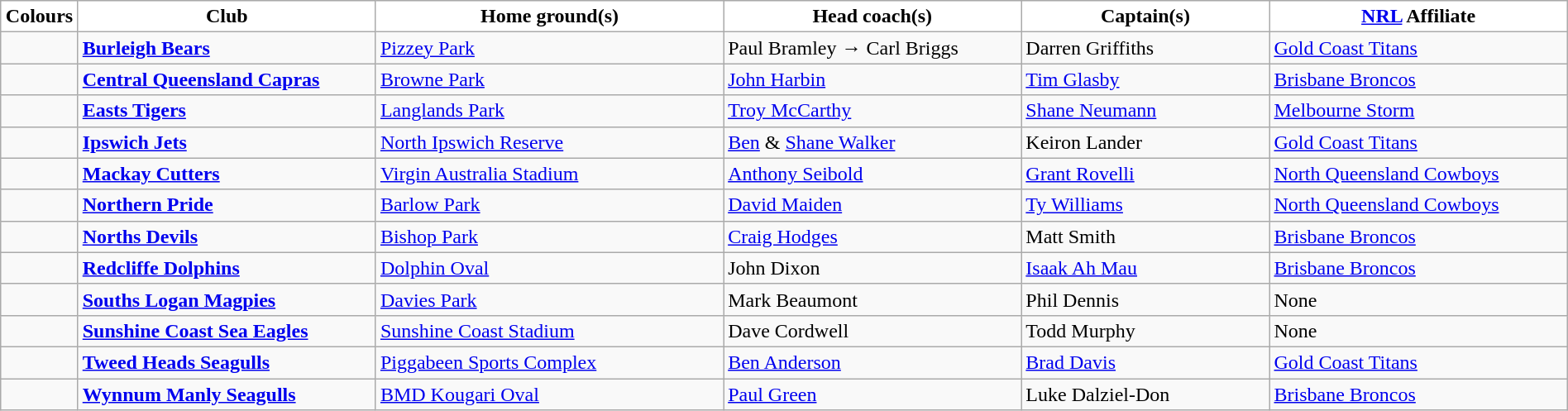<table class="wikitable" style="width:100%; text-align:left">
<tr>
<th style="background:white; width:1%">Colours</th>
<th style="background:white; width:18%">Club</th>
<th style="background:white; width:21%">Home ground(s)</th>
<th style="background:white; width:18%">Head coach(s)</th>
<th style="background:white; width:15%">Captain(s)</th>
<th style="background:white; width:18%"><a href='#'>NRL</a> Affiliate</th>
</tr>
<tr>
<td></td>
<td><strong><a href='#'>Burleigh Bears</a></strong></td>
<td><a href='#'>Pizzey Park</a></td>
<td>Paul Bramley → Carl Briggs</td>
<td>Darren Griffiths</td>
<td> <a href='#'>Gold Coast Titans</a></td>
</tr>
<tr>
<td></td>
<td><strong><a href='#'>Central Queensland Capras</a></strong></td>
<td><a href='#'>Browne Park</a></td>
<td><a href='#'>John Harbin</a></td>
<td><a href='#'>Tim Glasby</a></td>
<td> <a href='#'>Brisbane Broncos</a></td>
</tr>
<tr>
<td></td>
<td><strong><a href='#'>Easts Tigers</a></strong></td>
<td><a href='#'>Langlands Park</a></td>
<td><a href='#'>Troy McCarthy</a></td>
<td><a href='#'>Shane Neumann</a></td>
<td> <a href='#'>Melbourne Storm</a></td>
</tr>
<tr>
<td></td>
<td><strong><a href='#'>Ipswich Jets</a></strong></td>
<td><a href='#'>North Ipswich Reserve</a></td>
<td><a href='#'>Ben</a> & <a href='#'>Shane Walker</a></td>
<td>Keiron Lander</td>
<td> <a href='#'>Gold Coast Titans</a></td>
</tr>
<tr>
<td></td>
<td><strong><a href='#'>Mackay Cutters</a></strong></td>
<td><a href='#'>Virgin Australia Stadium</a></td>
<td><a href='#'>Anthony Seibold</a></td>
<td><a href='#'>Grant Rovelli</a></td>
<td> <a href='#'>North Queensland Cowboys</a></td>
</tr>
<tr>
<td></td>
<td><strong><a href='#'>Northern Pride</a></strong></td>
<td><a href='#'>Barlow Park</a></td>
<td><a href='#'>David Maiden</a></td>
<td><a href='#'>Ty Williams</a></td>
<td> <a href='#'>North Queensland Cowboys</a></td>
</tr>
<tr>
<td></td>
<td><strong><a href='#'>Norths Devils</a></strong></td>
<td><a href='#'>Bishop Park</a></td>
<td><a href='#'>Craig Hodges</a></td>
<td>Matt Smith</td>
<td> <a href='#'>Brisbane Broncos</a></td>
</tr>
<tr>
<td></td>
<td><strong><a href='#'>Redcliffe Dolphins</a></strong></td>
<td><a href='#'>Dolphin Oval</a></td>
<td>John Dixon</td>
<td><a href='#'>Isaak Ah Mau</a></td>
<td> <a href='#'>Brisbane Broncos</a></td>
</tr>
<tr>
<td></td>
<td><strong><a href='#'>Souths Logan Magpies</a></strong></td>
<td><a href='#'>Davies Park</a></td>
<td>Mark Beaumont</td>
<td>Phil Dennis</td>
<td>None</td>
</tr>
<tr>
<td></td>
<td><strong><a href='#'>Sunshine Coast Sea Eagles</a></strong></td>
<td><a href='#'>Sunshine Coast Stadium</a></td>
<td>Dave Cordwell</td>
<td>Todd Murphy</td>
<td>None</td>
</tr>
<tr>
<td></td>
<td><strong><a href='#'>Tweed Heads Seagulls</a></strong></td>
<td><a href='#'>Piggabeen Sports Complex</a></td>
<td><a href='#'>Ben Anderson</a></td>
<td><a href='#'>Brad Davis</a></td>
<td> <a href='#'>Gold Coast Titans</a></td>
</tr>
<tr>
<td></td>
<td><strong><a href='#'>Wynnum Manly Seagulls</a></strong></td>
<td><a href='#'>BMD Kougari Oval</a></td>
<td><a href='#'>Paul Green</a></td>
<td>Luke Dalziel-Don</td>
<td> <a href='#'>Brisbane Broncos</a></td>
</tr>
</table>
